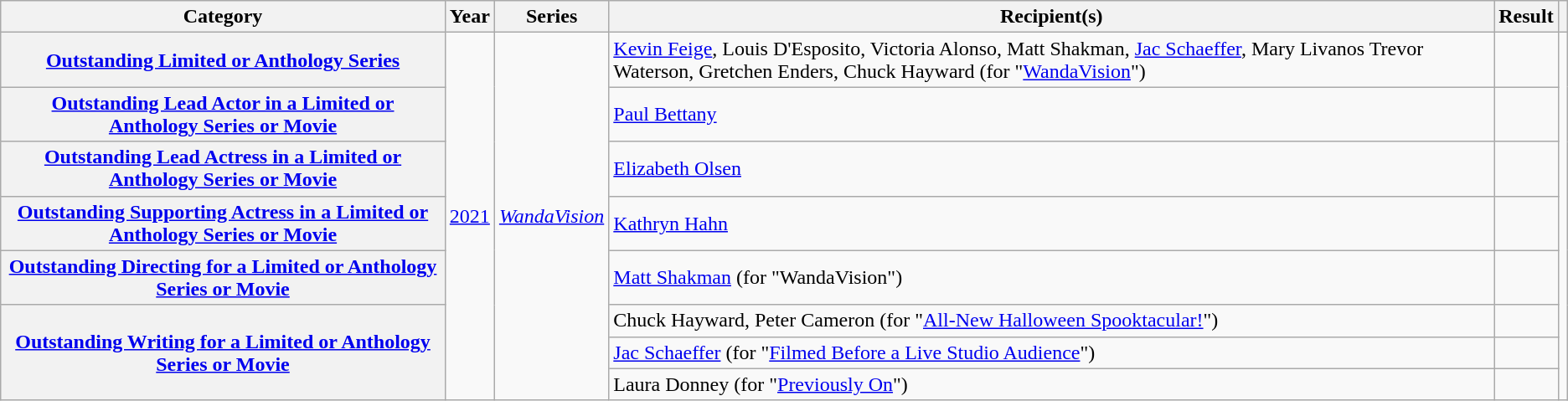<table class="wikitable plainrowheaders sortable">
<tr>
<th scope="col">Category</th>
<th scope="col">Year</th>
<th scope="col">Series</th>
<th scope="col">Recipient(s)</th>
<th scope="col">Result</th>
<th scope="col" class="unsortable"></th>
</tr>
<tr>
<th scope="row"><a href='#'>Outstanding Limited or Anthology Series</a></th>
<td rowspan=8><a href='#'>2021</a></td>
<td rowspan=8><em><a href='#'>WandaVision</a></em></td>
<td><a href='#'>Kevin Feige</a>, Louis D'Esposito, Victoria Alonso, Matt Shakman, <a href='#'>Jac Schaeffer</a>, Mary Livanos Trevor Waterson, Gretchen Enders, Chuck Hayward (for "<a href='#'>WandaVision</a>")</td>
<td></td>
<td rowspan="8" align="center"></td>
</tr>
<tr>
<th scope="row"><a href='#'>Outstanding Lead Actor in a Limited or Anthology Series or Movie</a></th>
<td><a href='#'>Paul Bettany</a></td>
<td></td>
</tr>
<tr>
<th scope="row"><a href='#'>Outstanding Lead Actress in a Limited or Anthology Series or Movie</a></th>
<td><a href='#'>Elizabeth Olsen</a></td>
<td></td>
</tr>
<tr>
<th scope="row"><a href='#'>Outstanding Supporting Actress in a Limited or Anthology Series or Movie</a></th>
<td><a href='#'>Kathryn Hahn</a></td>
<td></td>
</tr>
<tr>
<th scope="row"><a href='#'>Outstanding Directing for a Limited or Anthology Series or Movie</a></th>
<td><a href='#'>Matt Shakman</a> (for "WandaVision")</td>
<td></td>
</tr>
<tr>
<th scope="row"rowspan=3><a href='#'>Outstanding Writing for a Limited or Anthology Series or Movie</a></th>
<td>Chuck Hayward, Peter Cameron (for "<a href='#'>All-New Halloween Spooktacular!</a>")</td>
<td></td>
</tr>
<tr>
<td><a href='#'>Jac Schaeffer</a> (for "<a href='#'>Filmed Before a Live Studio Audience</a>")</td>
<td></td>
</tr>
<tr>
<td>Laura Donney (for "<a href='#'>Previously On</a>")</td>
<td></td>
</tr>
</table>
